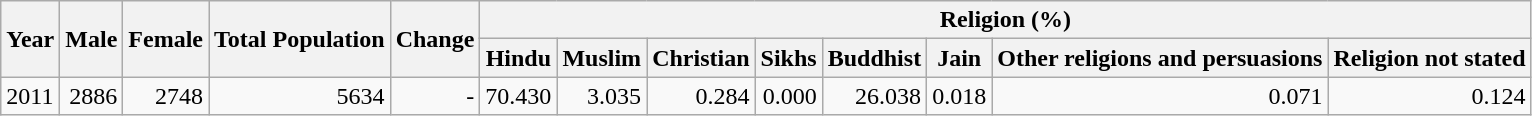<table class="wikitable">
<tr>
<th rowspan="2">Year</th>
<th rowspan="2">Male</th>
<th rowspan="2">Female</th>
<th rowspan="2">Total Population</th>
<th rowspan="2">Change</th>
<th colspan="8">Religion (%)</th>
</tr>
<tr>
<th>Hindu</th>
<th>Muslim</th>
<th>Christian</th>
<th>Sikhs</th>
<th>Buddhist</th>
<th>Jain</th>
<th>Other religions and persuasions</th>
<th>Religion not stated</th>
</tr>
<tr>
<td>2011</td>
<td style="text-align:right;">2886</td>
<td style="text-align:right;">2748</td>
<td style="text-align:right;">5634</td>
<td style="text-align:right;">-</td>
<td style="text-align:right;">70.430</td>
<td style="text-align:right;">3.035</td>
<td style="text-align:right;">0.284</td>
<td style="text-align:right;">0.000</td>
<td style="text-align:right;">26.038</td>
<td style="text-align:right;">0.018</td>
<td style="text-align:right;">0.071</td>
<td style="text-align:right;">0.124</td>
</tr>
</table>
